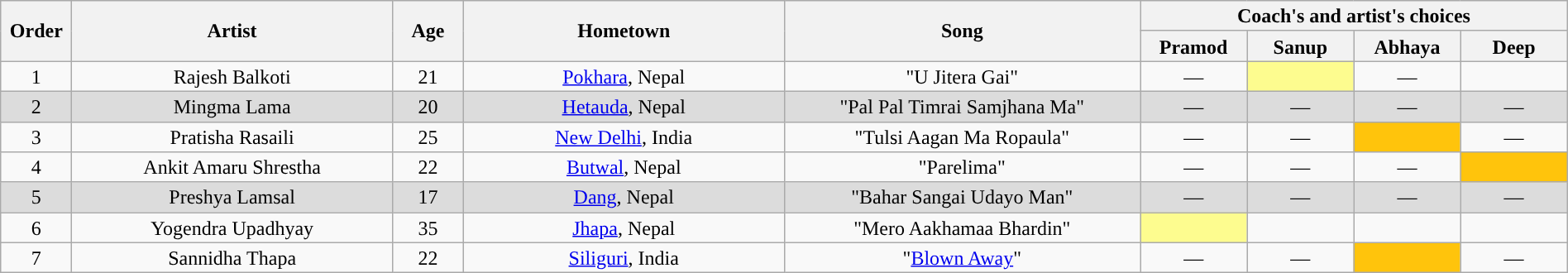<table class="wikitable plainrowheaders" style="text-align:center; line-height:17px; width:100%;">
<tr>
<th scope="col" rowspan="2" style="width:04%;">Order</th>
<th scope="col" rowspan="2" style="width:18%;">Artist</th>
<th scope="col" rowspan="2" style="width:04%;">Age</th>
<th scope="col" rowspan="2" style="width:18%;">Hometown</th>
<th scope="col" rowspan="2" style="width:20%;">Song</th>
<th colspan="4">Coach's and artist's choices</th>
</tr>
<tr>
<th scope="col" style="width:06%;">Pramod</th>
<th scope="col" style="width:06%;">Sanup</th>
<th scope="col" style="width:06%;">Abhaya</th>
<th scope="col" style="width:06%;">Deep</th>
</tr>
<tr>
<td scope="row">1</td>
<td>Rajesh Balkoti</td>
<td>21</td>
<td><a href='#'>Pokhara</a>, Nepal</td>
<td>"U Jitera Gai"</td>
<td>—</td>
<td style="background:#fdfc8f; "><strong></strong></td>
<td>—</td>
<td><strong></strong></td>
</tr>
<tr style="background:#DCDCDC;">
<td scope="row">2</td>
<td>Mingma Lama</td>
<td>20</td>
<td><a href='#'>Hetauda</a>, Nepal</td>
<td>"Pal Pal Timrai Samjhana Ma"</td>
<td>—</td>
<td>—</td>
<td>—</td>
<td>—</td>
</tr>
<tr>
<td scope="row">3</td>
<td>Pratisha Rasaili</td>
<td>25</td>
<td><a href='#'>New Delhi</a>, India</td>
<td>"Tulsi Aagan Ma Ropaula"</td>
<td>—</td>
<td>—</td>
<td style="background:#ffc40c; "><strong></strong></td>
<td>—</td>
</tr>
<tr>
<td scope="row">4</td>
<td>Ankit Amaru Shrestha</td>
<td>22</td>
<td><a href='#'>Butwal</a>, Nepal</td>
<td>"Parelima"</td>
<td>—</td>
<td>—</td>
<td>—</td>
<td style="background:#ffc40c;"><strong></strong></td>
</tr>
<tr style="background:#DCDCDC;">
<td scope="row">5</td>
<td>Preshya Lamsal</td>
<td>17</td>
<td><a href='#'>Dang</a>, Nepal</td>
<td>"Bahar Sangai Udayo Man"</td>
<td>—</td>
<td>—</td>
<td>—</td>
<td>—</td>
</tr>
<tr>
<td scope="row">6</td>
<td>Yogendra Upadhyay</td>
<td>35</td>
<td><a href='#'>Jhapa</a>, Nepal</td>
<td>"Mero Aakhamaa Bhardin"</td>
<td style="background:#fdfc8f;"><strong></strong></td>
<td><strong></strong></td>
<td><strong></strong></td>
<td><strong></strong></td>
</tr>
<tr>
<td scope="row">7</td>
<td>Sannidha Thapa</td>
<td>22</td>
<td><a href='#'>Siliguri</a>, India</td>
<td>"<a href='#'>Blown Away</a>"</td>
<td>—</td>
<td>—</td>
<td style="background:#ffc40c; "><strong></strong></td>
<td>—</td>
</tr>
</table>
